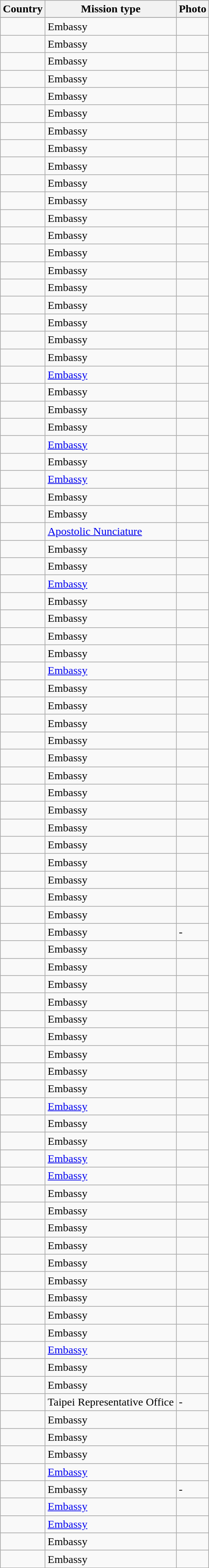<table class="wikitable sortable">
<tr valign="middle">
<th>Country</th>
<th>Mission type</th>
<th>Photo</th>
</tr>
<tr style="font-weight:bold; background-color: #DDDDDD">
</tr>
<tr>
<td></td>
<td>Embassy</td>
<td></td>
</tr>
<tr>
<td></td>
<td>Embassy</td>
<td></td>
</tr>
<tr>
<td></td>
<td>Embassy</td>
<td></td>
</tr>
<tr>
<td></td>
<td>Embassy</td>
<td></td>
</tr>
<tr>
<td></td>
<td>Embassy</td>
<td></td>
</tr>
<tr>
<td></td>
<td>Embassy</td>
<td></td>
</tr>
<tr>
<td></td>
<td>Embassy</td>
<td></td>
</tr>
<tr>
<td></td>
<td>Embassy</td>
<td></td>
</tr>
<tr>
<td></td>
<td>Embassy</td>
<td></td>
</tr>
<tr>
<td></td>
<td>Embassy</td>
<td></td>
</tr>
<tr>
<td></td>
<td>Embassy</td>
<td></td>
</tr>
<tr>
<td></td>
<td>Embassy</td>
<td></td>
</tr>
<tr>
<td></td>
<td>Embassy</td>
<td></td>
</tr>
<tr>
<td></td>
<td>Embassy</td>
<td></td>
</tr>
<tr>
<td></td>
<td>Embassy</td>
<td></td>
</tr>
<tr>
<td></td>
<td>Embassy</td>
<td></td>
</tr>
<tr>
<td></td>
<td>Embassy</td>
<td></td>
</tr>
<tr>
<td></td>
<td>Embassy</td>
<td></td>
</tr>
<tr>
<td></td>
<td>Embassy</td>
<td></td>
</tr>
<tr>
<td></td>
<td>Embassy</td>
<td></td>
</tr>
<tr>
<td></td>
<td><a href='#'>Embassy</a></td>
<td></td>
</tr>
<tr>
<td></td>
<td>Embassy</td>
<td></td>
</tr>
<tr>
<td></td>
<td>Embassy</td>
<td></td>
</tr>
<tr>
<td></td>
<td>Embassy</td>
<td></td>
</tr>
<tr>
<td></td>
<td><a href='#'>Embassy</a></td>
<td></td>
</tr>
<tr>
<td></td>
<td>Embassy</td>
<td></td>
</tr>
<tr>
<td></td>
<td><a href='#'>Embassy</a></td>
<td></td>
</tr>
<tr>
<td></td>
<td>Embassy</td>
<td></td>
</tr>
<tr>
<td></td>
<td>Embassy</td>
<td></td>
</tr>
<tr>
<td></td>
<td><a href='#'>Apostolic Nunciature</a></td>
<td></td>
</tr>
<tr>
<td></td>
<td>Embassy</td>
<td></td>
</tr>
<tr>
<td></td>
<td>Embassy</td>
<td></td>
</tr>
<tr>
<td></td>
<td><a href='#'>Embassy</a></td>
<td></td>
</tr>
<tr>
<td></td>
<td>Embassy</td>
<td></td>
</tr>
<tr>
<td></td>
<td>Embassy</td>
<td></td>
</tr>
<tr>
<td></td>
<td>Embassy</td>
<td></td>
</tr>
<tr>
<td></td>
<td>Embassy</td>
<td></td>
</tr>
<tr>
<td></td>
<td><a href='#'>Embassy</a></td>
<td></td>
</tr>
<tr>
<td></td>
<td>Embassy</td>
<td></td>
</tr>
<tr>
<td></td>
<td>Embassy</td>
<td></td>
</tr>
<tr>
<td></td>
<td>Embassy</td>
<td></td>
</tr>
<tr>
<td></td>
<td>Embassy</td>
<td></td>
</tr>
<tr>
<td></td>
<td>Embassy</td>
<td></td>
</tr>
<tr>
<td></td>
<td>Embassy</td>
<td></td>
</tr>
<tr>
<td></td>
<td>Embassy</td>
<td></td>
</tr>
<tr>
<td></td>
<td>Embassy</td>
<td></td>
</tr>
<tr>
<td></td>
<td>Embassy</td>
<td></td>
</tr>
<tr>
<td></td>
<td>Embassy</td>
<td></td>
</tr>
<tr>
<td></td>
<td>Embassy</td>
<td></td>
</tr>
<tr>
<td></td>
<td>Embassy</td>
<td></td>
</tr>
<tr>
<td></td>
<td>Embassy</td>
<td></td>
</tr>
<tr>
<td></td>
<td>Embassy</td>
<td></td>
</tr>
<tr>
<td></td>
<td>Embassy</td>
<td>-</td>
</tr>
<tr>
<td></td>
<td>Embassy</td>
<td></td>
</tr>
<tr>
<td></td>
<td>Embassy</td>
<td></td>
</tr>
<tr>
<td></td>
<td>Embassy</td>
<td></td>
</tr>
<tr>
<td></td>
<td>Embassy</td>
<td></td>
</tr>
<tr>
<td></td>
<td>Embassy</td>
<td></td>
</tr>
<tr>
<td></td>
<td>Embassy</td>
<td></td>
</tr>
<tr>
<td></td>
<td>Embassy</td>
<td></td>
</tr>
<tr>
<td></td>
<td>Embassy</td>
<td></td>
</tr>
<tr>
<td></td>
<td>Embassy</td>
<td></td>
</tr>
<tr>
<td></td>
<td><a href='#'>Embassy</a></td>
<td></td>
</tr>
<tr>
<td></td>
<td>Embassy</td>
<td></td>
</tr>
<tr>
<td></td>
<td>Embassy</td>
<td></td>
</tr>
<tr>
<td></td>
<td><a href='#'>Embassy</a></td>
<td></td>
</tr>
<tr>
<td></td>
<td><a href='#'>Embassy</a></td>
<td></td>
</tr>
<tr>
<td></td>
<td>Embassy</td>
<td></td>
</tr>
<tr>
<td></td>
<td>Embassy</td>
<td></td>
</tr>
<tr>
<td></td>
<td>Embassy</td>
<td></td>
</tr>
<tr>
<td></td>
<td>Embassy</td>
<td></td>
</tr>
<tr>
<td></td>
<td>Embassy</td>
<td></td>
</tr>
<tr>
<td></td>
<td>Embassy</td>
<td></td>
</tr>
<tr>
<td></td>
<td>Embassy</td>
<td></td>
</tr>
<tr>
<td></td>
<td>Embassy</td>
<td></td>
</tr>
<tr>
<td></td>
<td>Embassy</td>
<td></td>
</tr>
<tr>
<td></td>
<td><a href='#'>Embassy</a></td>
<td></td>
</tr>
<tr>
<td></td>
<td>Embassy</td>
<td></td>
</tr>
<tr>
<td></td>
<td>Embassy</td>
<td></td>
</tr>
<tr>
<td></td>
<td>Taipei Representative Office</td>
<td>-</td>
</tr>
<tr>
<td></td>
<td>Embassy</td>
<td></td>
</tr>
<tr>
<td></td>
<td>Embassy</td>
<td></td>
</tr>
<tr>
<td></td>
<td>Embassy</td>
<td></td>
</tr>
<tr>
<td></td>
<td><a href='#'>Embassy</a></td>
<td></td>
</tr>
<tr>
<td></td>
<td>Embassy</td>
<td>-</td>
</tr>
<tr>
<td></td>
<td><a href='#'>Embassy</a></td>
<td></td>
</tr>
<tr>
<td></td>
<td><a href='#'>Embassy</a></td>
<td></td>
</tr>
<tr>
<td></td>
<td>Embassy</td>
<td></td>
</tr>
<tr>
<td></td>
<td>Embassy</td>
<td></td>
</tr>
</table>
